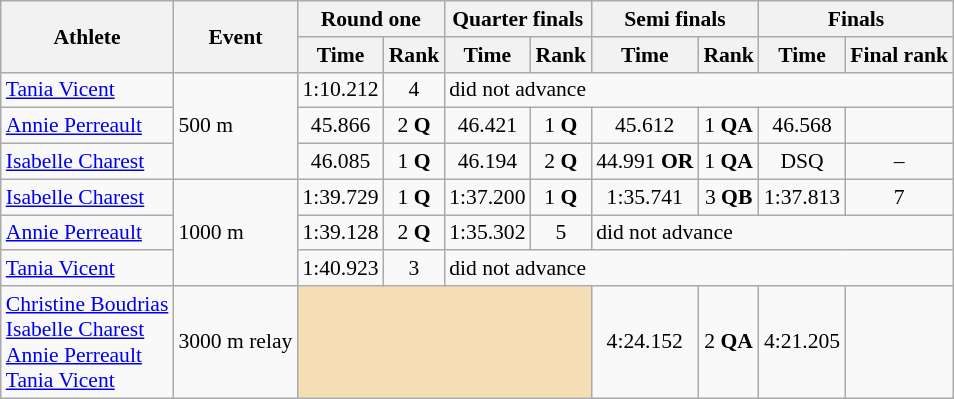<table class="wikitable" style="font-size:90%">
<tr>
<th rowspan="2">Athlete</th>
<th rowspan="2">Event</th>
<th colspan="2">Round one</th>
<th colspan="2">Quarter finals</th>
<th colspan="2">Semi finals</th>
<th colspan="2">Finals</th>
</tr>
<tr>
<th>Time</th>
<th>Rank</th>
<th>Time</th>
<th>Rank</th>
<th>Time</th>
<th>Rank</th>
<th>Time</th>
<th>Final rank</th>
</tr>
<tr>
<td><a href='#'>Tania Vicent</a></td>
<td rowspan="3">500 m</td>
<td align="center">1:10.212</td>
<td align="center">4</td>
<td colspan="6">did not advance</td>
</tr>
<tr>
<td><a href='#'>Annie Perreault</a></td>
<td align="center">45.866</td>
<td align="center">2 <strong>Q</strong></td>
<td align="center">46.421</td>
<td align="center">1 <strong>Q</strong></td>
<td align="center">45.612</td>
<td align="center">1 <strong>QA</strong></td>
<td align="center">46.568</td>
<td align="center"></td>
</tr>
<tr>
<td><a href='#'>Isabelle Charest</a></td>
<td align="center">46.085</td>
<td align="center">1 <strong>Q</strong></td>
<td align="center">46.194</td>
<td align="center">2 <strong>Q</strong></td>
<td align="center">44.991 <strong>OR</strong></td>
<td align="center">1 <strong>QA</strong></td>
<td align="center">DSQ</td>
<td align="center">–</td>
</tr>
<tr>
<td><a href='#'>Isabelle Charest</a></td>
<td rowspan="3">1000 m</td>
<td align="center">1:39.729</td>
<td align="center">1 <strong>Q</strong></td>
<td align="center">1:37.200</td>
<td align="center">1 <strong>Q</strong></td>
<td align="center">1:35.741</td>
<td align="center">3 <strong>QB</strong></td>
<td align="center">1:37.813</td>
<td align="center">7</td>
</tr>
<tr>
<td><a href='#'>Annie Perreault</a></td>
<td align="center">1:39.128</td>
<td align="center">2 <strong>Q</strong></td>
<td align="center">1:35.302</td>
<td align="center">5</td>
<td colspan="4">did not advance</td>
</tr>
<tr>
<td><a href='#'>Tania Vicent</a></td>
<td align="center">1:40.923</td>
<td align="center">3</td>
<td colspan="6">did not advance</td>
</tr>
<tr>
<td><a href='#'>Christine Boudrias</a><br><a href='#'>Isabelle Charest</a><br><a href='#'>Annie Perreault</a><br><a href='#'>Tania Vicent</a></td>
<td>3000 m relay</td>
<td colspan=4 bgcolor=wheat></td>
<td align=center>4:24.152</td>
<td align=center>2 <strong>QA</strong></td>
<td align=center>4:21.205</td>
<td align=center></td>
</tr>
</table>
